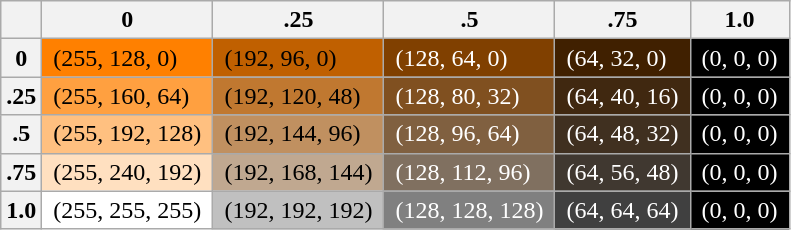<table class="wikitable">
<tr>
<th></th>
<th>0</th>
<th>.25</th>
<th>.5</th>
<th>.75</th>
<th>1.0</th>
</tr>
<tr>
<th>0</th>
<td style="background: #ff8000;"> (255, 128, 0) </td>
<td style="background: #C06000;"> (192, 96, 0) </td>
<td style="background: #804000; color: #fff;"> (128, 64, 0) </td>
<td style="background: #402000; color: #fff;"> (64, 32, 0) </td>
<td style="background: #000000; color: #fff;"> (0, 0, 0) </td>
</tr>
<tr>
<th>.25</th>
<td style="background: #ffa040;"> (255, 160, 64) </td>
<td style="background: #c07830;"> (192, 120, 48) </td>
<td style="background: #805020; color: #fff;"> (128, 80, 32) </td>
<td style="background: #402810; color: #fff;"> (64, 40, 16) </td>
<td style="background: #000000; color: #fff;"> (0, 0, 0) </td>
</tr>
<tr>
<th>.5</th>
<td style="background: #ffc080;"> (255, 192, 128) </td>
<td style="background: #C09060;"> (192, 144, 96) </td>
<td style="background: #806040; color: #fff;"> (128, 96, 64) </td>
<td style="background: #403020; color: #fff;"> (64, 48, 32) </td>
<td style="background: #000000; color: #fff;"> (0, 0, 0) </td>
</tr>
<tr>
<th>.75</th>
<td style="background: #ffe0c0;"> (255, 240, 192) </td>
<td style="background: #c0a890;"> (192, 168, 144) </td>
<td style="background: #807060; color: #fff;"> (128, 112, 96) </td>
<td style="background: #403830; color: #fff;"> (64, 56, 48) </td>
<td style="background: #000000; color: #fff;"> (0, 0, 0) </td>
</tr>
<tr>
<th>1.0</th>
<td style="background: #ffff;"> (255, 255, 255) </td>
<td style="background: #c0c0c0;"> (192, 192, 192) </td>
<td style="background: #808080; color: #fff;"> (128, 128, 128) </td>
<td style="background: #404040; color: #fff;"> (64, 64, 64) </td>
<td style="background: #000000; color: #fff;"> (0, 0, 0) </td>
</tr>
</table>
